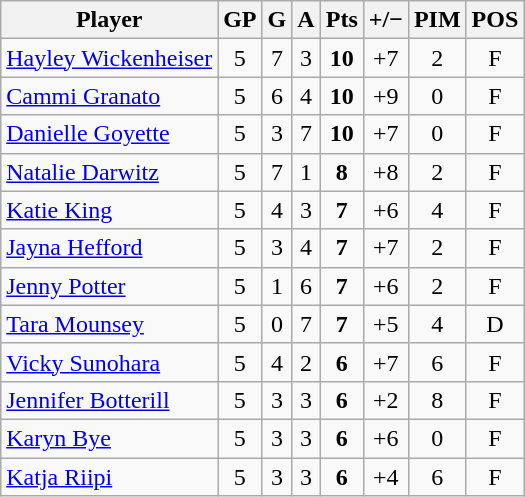<table class="wikitable sortable" style="text-align:center;">
<tr>
<th>Player</th>
<th>GP</th>
<th>G</th>
<th>A</th>
<th>Pts</th>
<th>+/−</th>
<th>PIM</th>
<th>POS</th>
</tr>
<tr>
<td style="text-align:left;"> <a href='#'>Hayley Wickenheiser</a></td>
<td>5</td>
<td>7</td>
<td>3</td>
<td><strong>10</strong></td>
<td>+7</td>
<td>2</td>
<td>F</td>
</tr>
<tr>
<td style="text-align:left;"> <a href='#'>Cammi Granato</a></td>
<td>5</td>
<td>6</td>
<td>4</td>
<td><strong>10</strong></td>
<td>+9</td>
<td>0</td>
<td>F</td>
</tr>
<tr>
<td style="text-align:left;"> <a href='#'>Danielle Goyette</a></td>
<td>5</td>
<td>3</td>
<td>7</td>
<td><strong>10</strong></td>
<td>+7</td>
<td>0</td>
<td>F</td>
</tr>
<tr>
<td style="text-align:left;"> <a href='#'>Natalie Darwitz</a></td>
<td>5</td>
<td>7</td>
<td>1</td>
<td><strong>8</strong></td>
<td>+8</td>
<td>2</td>
<td>F</td>
</tr>
<tr>
<td style="text-align:left;"> <a href='#'>Katie King</a></td>
<td>5</td>
<td>4</td>
<td>3</td>
<td><strong>7</strong></td>
<td>+6</td>
<td>4</td>
<td>F</td>
</tr>
<tr>
<td style="text-align:left;"> <a href='#'>Jayna Hefford</a></td>
<td>5</td>
<td>3</td>
<td>4</td>
<td><strong>7</strong></td>
<td>+7</td>
<td>2</td>
<td>F</td>
</tr>
<tr>
<td style="text-align:left;"> <a href='#'>Jenny Potter</a></td>
<td>5</td>
<td>1</td>
<td>6</td>
<td><strong>7</strong></td>
<td>+6</td>
<td>2</td>
<td>F</td>
</tr>
<tr>
<td style="text-align:left;"> <a href='#'>Tara Mounsey</a></td>
<td>5</td>
<td>0</td>
<td>7</td>
<td><strong>7</strong></td>
<td>+5</td>
<td>4</td>
<td>D</td>
</tr>
<tr>
<td style="text-align:left;"> <a href='#'>Vicky Sunohara</a></td>
<td>5</td>
<td>4</td>
<td>2</td>
<td><strong>6</strong></td>
<td>+7</td>
<td>6</td>
<td>F</td>
</tr>
<tr>
<td style="text-align:left;"> <a href='#'>Jennifer Botterill</a></td>
<td>5</td>
<td>3</td>
<td>3</td>
<td><strong>6</strong></td>
<td>+2</td>
<td>8</td>
<td>F</td>
</tr>
<tr>
<td style="text-align:left;"> <a href='#'>Karyn Bye</a></td>
<td>5</td>
<td>3</td>
<td>3</td>
<td><strong>6</strong></td>
<td>+6</td>
<td>0</td>
<td>F</td>
</tr>
<tr>
<td style="text-align:left;"> <a href='#'>Katja Riipi</a></td>
<td>5</td>
<td>3</td>
<td>3</td>
<td><strong>6</strong></td>
<td>+4</td>
<td>6</td>
<td>F</td>
</tr>
</table>
